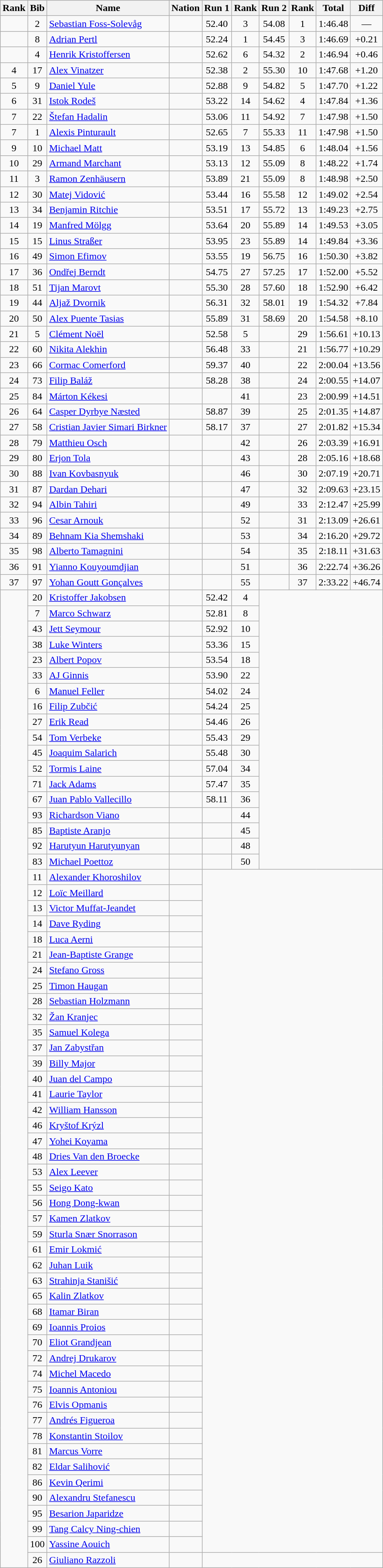<table class="wikitable sortable" style="text-align:center">
<tr>
<th>Rank</th>
<th>Bib</th>
<th>Name</th>
<th>Nation</th>
<th>Run 1</th>
<th>Rank</th>
<th>Run 2</th>
<th>Rank</th>
<th>Total</th>
<th>Diff</th>
</tr>
<tr>
<td></td>
<td>2</td>
<td align=left><a href='#'>Sebastian Foss-Solevåg</a></td>
<td align=left></td>
<td>52.40</td>
<td>3</td>
<td>54.08</td>
<td>1</td>
<td>1:46.48</td>
<td>—</td>
</tr>
<tr>
<td></td>
<td>8</td>
<td align=left><a href='#'>Adrian Pertl</a></td>
<td align=left></td>
<td>52.24</td>
<td>1</td>
<td>54.45</td>
<td>3</td>
<td>1:46.69</td>
<td>+0.21</td>
</tr>
<tr>
<td></td>
<td>4</td>
<td align=left><a href='#'>Henrik Kristoffersen</a></td>
<td align=left></td>
<td>52.62</td>
<td>6</td>
<td>54.32</td>
<td>2</td>
<td>1:46.94</td>
<td>+0.46</td>
</tr>
<tr>
<td>4</td>
<td>17</td>
<td align=left><a href='#'>Alex Vinatzer</a></td>
<td align=left></td>
<td>52.38</td>
<td>2</td>
<td>55.30</td>
<td>10</td>
<td>1:47.68</td>
<td>+1.20</td>
</tr>
<tr>
<td>5</td>
<td>9</td>
<td align=left><a href='#'>Daniel Yule</a></td>
<td align=left> </td>
<td>52.88</td>
<td>9</td>
<td>54.82</td>
<td>5</td>
<td>1:47.70</td>
<td>+1.22</td>
</tr>
<tr>
<td>6</td>
<td>31</td>
<td align=left><a href='#'>Istok Rodeš</a></td>
<td align=left></td>
<td>53.22</td>
<td>14</td>
<td>54.62</td>
<td>4</td>
<td>1:47.84</td>
<td>+1.36</td>
</tr>
<tr>
<td>7</td>
<td>22</td>
<td align=left><a href='#'>Štefan Hadalin</a></td>
<td align=left></td>
<td>53.06</td>
<td>11</td>
<td>54.92</td>
<td>7</td>
<td>1:47.98</td>
<td>+1.50</td>
</tr>
<tr>
<td>7</td>
<td>1</td>
<td align=left><a href='#'>Alexis  Pinturault</a></td>
<td align=left></td>
<td>52.65</td>
<td>7</td>
<td>55.33</td>
<td>11</td>
<td>1:47.98</td>
<td>+1.50</td>
</tr>
<tr>
<td>9</td>
<td>10</td>
<td align=left><a href='#'>Michael Matt</a></td>
<td align=left></td>
<td>53.19</td>
<td>13</td>
<td>54.85</td>
<td>6</td>
<td>1:48.04</td>
<td>+1.56</td>
</tr>
<tr>
<td>10</td>
<td>29</td>
<td align=left><a href='#'>Armand Marchant</a></td>
<td align=left></td>
<td>53.13</td>
<td>12</td>
<td>55.09</td>
<td>8</td>
<td>1:48.22</td>
<td>+1.74</td>
</tr>
<tr>
<td>11</td>
<td>3</td>
<td align=left><a href='#'>Ramon Zenhäusern</a></td>
<td align=left> </td>
<td>53.89</td>
<td>21</td>
<td>55.09</td>
<td>8</td>
<td>1:48.98</td>
<td>+2.50</td>
</tr>
<tr>
<td>12</td>
<td>30</td>
<td align=left><a href='#'>Matej Vidović</a></td>
<td align=left></td>
<td>53.44</td>
<td>16</td>
<td>55.58</td>
<td>12</td>
<td>1:49.02</td>
<td>+2.54</td>
</tr>
<tr>
<td>13</td>
<td>34</td>
<td align=left><a href='#'>Benjamin Ritchie</a></td>
<td align=left></td>
<td>53.51</td>
<td>17</td>
<td>55.72</td>
<td>13</td>
<td>1:49.23</td>
<td>+2.75</td>
</tr>
<tr>
<td>14</td>
<td>19</td>
<td align=left><a href='#'>Manfred Mölgg</a></td>
<td align=left></td>
<td>53.64</td>
<td>20</td>
<td>55.89</td>
<td>14</td>
<td>1:49.53</td>
<td>+3.05</td>
</tr>
<tr>
<td>15</td>
<td>15</td>
<td align=left><a href='#'>Linus Straßer</a></td>
<td align=left></td>
<td>53.95</td>
<td>23</td>
<td>55.89</td>
<td>14</td>
<td>1:49.84</td>
<td>+3.36</td>
</tr>
<tr>
<td>16</td>
<td>49</td>
<td align=left><a href='#'>Simon Efimov</a></td>
<td align=left></td>
<td>53.55</td>
<td>19</td>
<td>56.75</td>
<td>16</td>
<td>1:50.30</td>
<td>+3.82</td>
</tr>
<tr>
<td>17</td>
<td>36</td>
<td align=left><a href='#'>Ondřej Berndt</a></td>
<td align=left></td>
<td>54.75</td>
<td>27</td>
<td>57.25</td>
<td>17</td>
<td>1:52.00</td>
<td>+5.52</td>
</tr>
<tr>
<td>18</td>
<td>51</td>
<td align=left><a href='#'>Tijan Marovt</a></td>
<td align=left></td>
<td>55.30</td>
<td>28</td>
<td>57.60</td>
<td>18</td>
<td>1:52.90</td>
<td>+6.42</td>
</tr>
<tr>
<td>19</td>
<td>44</td>
<td align=left><a href='#'>Aljaž Dvornik</a></td>
<td align=left></td>
<td>56.31</td>
<td>32</td>
<td>58.01</td>
<td>19</td>
<td>1:54.32</td>
<td>+7.84</td>
</tr>
<tr>
<td>20</td>
<td>50</td>
<td align=left><a href='#'>Alex Puente Tasias</a></td>
<td align=left></td>
<td>55.89</td>
<td>31</td>
<td>58.69</td>
<td>20</td>
<td>1:54.58</td>
<td>+8.10</td>
</tr>
<tr>
<td>21</td>
<td>5</td>
<td align=left><a href='#'>Clément Noël</a></td>
<td align=left></td>
<td>52.58</td>
<td>5</td>
<td></td>
<td>29</td>
<td>1:56.61</td>
<td>+10.13</td>
</tr>
<tr>
<td>22</td>
<td>60</td>
<td align=left><a href='#'>Nikita Alekhin</a></td>
<td align=left></td>
<td>56.48</td>
<td>33</td>
<td></td>
<td>21</td>
<td>1:56.77</td>
<td>+10.29</td>
</tr>
<tr>
<td>23</td>
<td>66</td>
<td align=left><a href='#'>Cormac Comerford</a></td>
<td align=left></td>
<td>59.37</td>
<td>40</td>
<td></td>
<td>22</td>
<td>2:00.04</td>
<td>+13.56</td>
</tr>
<tr>
<td>24</td>
<td>73</td>
<td align=left><a href='#'>Filip Baláž</a></td>
<td align=left></td>
<td>58.28</td>
<td>38</td>
<td></td>
<td>24</td>
<td>2:00.55</td>
<td>+14.07</td>
</tr>
<tr>
<td>25</td>
<td>84</td>
<td align=left><a href='#'>Márton Kékesi</a></td>
<td align=left></td>
<td></td>
<td>41</td>
<td></td>
<td>23</td>
<td>2:00.99</td>
<td>+14.51</td>
</tr>
<tr>
<td>26</td>
<td>64</td>
<td align=left><a href='#'>Casper Dyrbye Næsted</a></td>
<td align=left></td>
<td>58.87</td>
<td>39</td>
<td></td>
<td>25</td>
<td>2:01.35</td>
<td>+14.87</td>
</tr>
<tr>
<td>27</td>
<td>58</td>
<td align=left><a href='#'>Cristian Javier Simari Birkner</a></td>
<td align=left></td>
<td>58.17</td>
<td>37</td>
<td></td>
<td>27</td>
<td>2:01.82</td>
<td>+15.34</td>
</tr>
<tr>
<td>28</td>
<td>79</td>
<td align=left><a href='#'>Matthieu Osch</a></td>
<td align=left></td>
<td></td>
<td>42</td>
<td></td>
<td>26</td>
<td>2:03.39</td>
<td>+16.91</td>
</tr>
<tr>
<td>29</td>
<td>80</td>
<td align=left><a href='#'>Erjon Tola</a></td>
<td align=left></td>
<td></td>
<td>43</td>
<td></td>
<td>28</td>
<td>2:05.16</td>
<td>+18.68</td>
</tr>
<tr>
<td>30</td>
<td>88</td>
<td align=left><a href='#'>Ivan Kovbasnyuk</a></td>
<td align=left></td>
<td></td>
<td>46</td>
<td></td>
<td>30</td>
<td>2:07.19</td>
<td>+20.71</td>
</tr>
<tr>
<td>31</td>
<td>87</td>
<td align=left><a href='#'>Dardan Dehari</a></td>
<td align=left></td>
<td></td>
<td>47</td>
<td></td>
<td>32</td>
<td>2:09.63</td>
<td>+23.15</td>
</tr>
<tr>
<td>32</td>
<td>94</td>
<td align=left><a href='#'>Albin Tahiri</a></td>
<td align=left></td>
<td></td>
<td>49</td>
<td></td>
<td>33</td>
<td>2:12.47</td>
<td>+25.99</td>
</tr>
<tr>
<td>33</td>
<td>96</td>
<td align=left><a href='#'>Cesar Arnouk</a></td>
<td align=left></td>
<td></td>
<td>52</td>
<td></td>
<td>31</td>
<td>2:13.09</td>
<td>+26.61</td>
</tr>
<tr>
<td>34</td>
<td>89</td>
<td align=left><a href='#'>Behnam Kia Shemshaki</a></td>
<td align=left></td>
<td></td>
<td>53</td>
<td></td>
<td>34</td>
<td>2:16.20</td>
<td>+29.72</td>
</tr>
<tr>
<td>35</td>
<td>98</td>
<td align=left><a href='#'>Alberto Tamagnini</a></td>
<td align=left></td>
<td></td>
<td>54</td>
<td></td>
<td>35</td>
<td>2:18.11</td>
<td>+31.63</td>
</tr>
<tr>
<td>36</td>
<td>91</td>
<td align=left><a href='#'>Yianno Kouyoumdjian</a></td>
<td align=left></td>
<td></td>
<td>51</td>
<td></td>
<td>36</td>
<td>2:22.74</td>
<td>+36.26</td>
</tr>
<tr>
<td>37</td>
<td>97</td>
<td align=left><a href='#'>Yohan Goutt Gonçalves</a></td>
<td align=left></td>
<td></td>
<td>55</td>
<td></td>
<td>37</td>
<td>2:33.22</td>
<td>+46.74</td>
</tr>
<tr>
<td rowspan=63></td>
<td>20</td>
<td align=left><a href='#'>Kristoffer Jakobsen</a></td>
<td align=left></td>
<td>52.42</td>
<td>4</td>
<td colspan=4 rowspan=18></td>
</tr>
<tr>
<td>7</td>
<td align=left><a href='#'>Marco Schwarz</a></td>
<td align=left></td>
<td>52.81</td>
<td>8</td>
</tr>
<tr>
<td>43</td>
<td align=left><a href='#'>Jett Seymour</a></td>
<td align=left></td>
<td>52.92</td>
<td>10</td>
</tr>
<tr>
<td>38</td>
<td align=left><a href='#'>Luke Winters</a></td>
<td align=left></td>
<td>53.36</td>
<td>15</td>
</tr>
<tr>
<td>23</td>
<td align=left><a href='#'>Albert Popov</a></td>
<td align=left></td>
<td>53.54</td>
<td>18</td>
</tr>
<tr>
<td>33</td>
<td align=left><a href='#'>AJ Ginnis</a></td>
<td align=left></td>
<td>53.90</td>
<td>22</td>
</tr>
<tr>
<td>6</td>
<td align=left><a href='#'>Manuel Feller</a></td>
<td align=left></td>
<td>54.02</td>
<td>24</td>
</tr>
<tr>
<td>16</td>
<td align=left><a href='#'>Filip Zubčić</a></td>
<td align=left></td>
<td>54.24</td>
<td>25</td>
</tr>
<tr>
<td>27</td>
<td align=left><a href='#'>Erik Read</a></td>
<td align=left></td>
<td>54.46</td>
<td>26</td>
</tr>
<tr>
<td>54</td>
<td align=left><a href='#'>Tom Verbeke</a></td>
<td align=left></td>
<td>55.43</td>
<td>29</td>
</tr>
<tr>
<td>45</td>
<td align=left><a href='#'>Joaquim Salarich</a></td>
<td align=left></td>
<td>55.48</td>
<td>30</td>
</tr>
<tr>
<td>52</td>
<td align=left><a href='#'>Tormis Laine</a></td>
<td align=left></td>
<td>57.04</td>
<td>34</td>
</tr>
<tr>
<td>71</td>
<td align=left><a href='#'>Jack Adams</a></td>
<td align=left></td>
<td>57.47</td>
<td>35</td>
</tr>
<tr>
<td>67</td>
<td align=left><a href='#'>Juan Pablo Vallecillo</a></td>
<td align=left></td>
<td>58.11</td>
<td>36</td>
</tr>
<tr>
<td>93</td>
<td align=left><a href='#'>Richardson Viano</a></td>
<td align=left></td>
<td></td>
<td>44</td>
</tr>
<tr>
<td>85</td>
<td align=left><a href='#'>Baptiste Aranjo</a></td>
<td align=left></td>
<td></td>
<td>45</td>
</tr>
<tr>
<td>92</td>
<td align=left><a href='#'>Harutyun Harutyunyan</a></td>
<td align=left></td>
<td></td>
<td>48</td>
</tr>
<tr>
<td>83</td>
<td align=left><a href='#'>Michael Poettoz</a></td>
<td align=left></td>
<td></td>
<td>50</td>
</tr>
<tr>
<td>11</td>
<td align=left><a href='#'>Alexander Khoroshilov</a></td>
<td align=left></td>
<td colspan=6 rowspan=44></td>
</tr>
<tr>
<td>12</td>
<td align=left><a href='#'>Loïc Meillard</a></td>
<td align=left> </td>
</tr>
<tr>
<td>13</td>
<td align=left><a href='#'>Victor Muffat-Jeandet</a></td>
<td align=left></td>
</tr>
<tr>
<td>14</td>
<td align=left><a href='#'>Dave Ryding</a></td>
<td align=left></td>
</tr>
<tr>
<td>18</td>
<td align=left><a href='#'>Luca Aerni</a></td>
<td align=left> </td>
</tr>
<tr>
<td>21</td>
<td align=left><a href='#'>Jean-Baptiste Grange</a></td>
<td align=left></td>
</tr>
<tr>
<td>24</td>
<td align=left><a href='#'>Stefano Gross</a></td>
<td align=left></td>
</tr>
<tr>
<td>25</td>
<td align=left><a href='#'>Timon Haugan</a></td>
<td align=left></td>
</tr>
<tr>
<td>28</td>
<td align=left><a href='#'>Sebastian Holzmann</a></td>
<td align=left></td>
</tr>
<tr>
<td>32</td>
<td align=left><a href='#'>Žan Kranjec</a></td>
<td align=left></td>
</tr>
<tr>
<td>35</td>
<td align=left><a href='#'>Samuel Kolega</a></td>
<td align=left></td>
</tr>
<tr>
<td>37</td>
<td align=left><a href='#'>Jan Zabystřan</a></td>
<td align=left></td>
</tr>
<tr>
<td>39</td>
<td align=left><a href='#'>Billy Major</a></td>
<td align=left></td>
</tr>
<tr>
<td>40</td>
<td align=left><a href='#'>Juan del Campo</a></td>
<td align=left></td>
</tr>
<tr>
<td>41</td>
<td align=left><a href='#'>Laurie Taylor</a></td>
<td align=left></td>
</tr>
<tr>
<td>42</td>
<td align=left><a href='#'>William Hansson</a></td>
<td align=left></td>
</tr>
<tr>
<td>46</td>
<td align=left><a href='#'>Kryštof Krýzl</a></td>
<td align=left></td>
</tr>
<tr>
<td>47</td>
<td align=left><a href='#'>Yohei Koyama</a></td>
<td align=left></td>
</tr>
<tr>
<td>48</td>
<td align=left><a href='#'>Dries Van den Broecke</a></td>
<td align=left></td>
</tr>
<tr>
<td>53</td>
<td align=left><a href='#'>Alex Leever</a></td>
<td align=left></td>
</tr>
<tr>
<td>55</td>
<td align=left><a href='#'>Seigo Kato</a></td>
<td align=left></td>
</tr>
<tr>
<td>56</td>
<td align=left><a href='#'>Hong Dong-kwan</a></td>
<td align=left></td>
</tr>
<tr>
<td>57</td>
<td align=left><a href='#'>Kamen Zlatkov</a></td>
<td align=left></td>
</tr>
<tr>
<td>59</td>
<td align=left><a href='#'>Sturla Snær Snorrason</a></td>
<td align=left></td>
</tr>
<tr>
<td>61</td>
<td align=left><a href='#'>Emir Lokmić</a></td>
<td align=left></td>
</tr>
<tr>
<td>62</td>
<td align=left><a href='#'>Juhan Luik</a></td>
<td align=left></td>
</tr>
<tr>
<td>63</td>
<td align=left><a href='#'>Strahinja Stanišić</a></td>
<td align=left></td>
</tr>
<tr>
<td>65</td>
<td align=left><a href='#'>Kalin Zlatkov</a></td>
<td align=left></td>
</tr>
<tr>
<td>68</td>
<td align=left><a href='#'>Itamar Biran</a></td>
<td align=left></td>
</tr>
<tr>
<td>69</td>
<td align=left><a href='#'>Ioannis Proios</a></td>
<td align=left></td>
</tr>
<tr>
<td>70</td>
<td align=left><a href='#'>Eliot Grandjean</a></td>
<td align=left></td>
</tr>
<tr>
<td>72</td>
<td align=left><a href='#'>Andrej Drukarov</a></td>
<td align=left></td>
</tr>
<tr>
<td>74</td>
<td align=left><a href='#'>Michel Macedo</a></td>
<td align=left></td>
</tr>
<tr>
<td>75</td>
<td align=left><a href='#'>Ioannis Antoniou</a></td>
<td align=left></td>
</tr>
<tr>
<td>76</td>
<td align=left><a href='#'>Elvis Opmanis</a></td>
<td align=left></td>
</tr>
<tr>
<td>77</td>
<td align=left><a href='#'>Andrés Figueroa</a></td>
<td align=left></td>
</tr>
<tr>
<td>78</td>
<td align=left><a href='#'>Konstantin Stoilov</a></td>
<td align=left></td>
</tr>
<tr>
<td>81</td>
<td align=left><a href='#'>Marcus Vorre</a></td>
<td align=left></td>
</tr>
<tr>
<td>82</td>
<td align=left><a href='#'>Eldar Salihović</a></td>
<td align=left></td>
</tr>
<tr>
<td>86</td>
<td align=left><a href='#'>Kevin Qerimi</a></td>
<td align=left></td>
</tr>
<tr>
<td>90</td>
<td align=left><a href='#'>Alexandru Stefanescu</a></td>
<td align=left></td>
</tr>
<tr>
<td>95</td>
<td align=left><a href='#'>Besarion Japaridze</a></td>
<td align=left></td>
</tr>
<tr>
<td>99</td>
<td align=left><a href='#'>Tang Calcy Ning-chien</a></td>
<td align=left></td>
</tr>
<tr>
<td>100</td>
<td align=left><a href='#'>Yassine Aouich</a></td>
<td align=left></td>
</tr>
<tr>
<td>26</td>
<td align=left><a href='#'>Giuliano Razzoli</a></td>
<td align=left></td>
<td colspan=6></td>
</tr>
</table>
